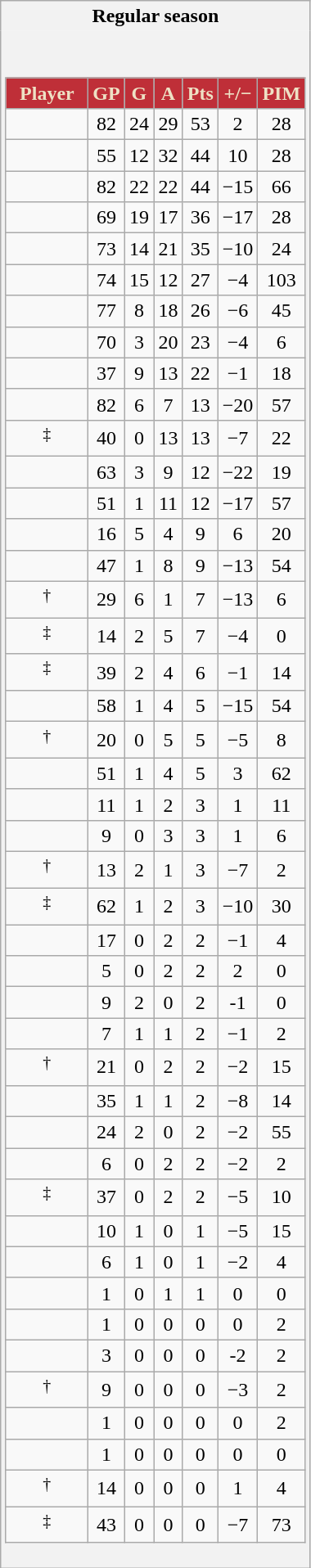<table class="wikitable" style="border: 1px solid #aaa;">
<tr>
<th style="border: 0;">Regular season</th>
</tr>
<tr>
<td style="background: #f2f2f2; border: 0; text-align: center;"><br><table class="wikitable sortable" width="100%">
<tr align=center>
<th style="background: #bf2f38; color:#eee1c5" width="40%">Player</th>
<th style="background: #bf2f38; color:#eee1c5" width="10%">GP</th>
<th style="background: #bf2f38; color:#eee1c5" width="10%">G</th>
<th style="background: #bf2f38; color:#eee1c5" width="10%">A</th>
<th style="background: #bf2f38; color:#eee1c5" width="10%">Pts</th>
<th style="background: #bf2f38; color:#eee1c5" width="10%">+/−</th>
<th style="background: #bf2f38; color:#eee1c5" width="10%">PIM</th>
</tr>
<tr align=center>
<td></td>
<td>82</td>
<td>24</td>
<td>29</td>
<td>53</td>
<td>2</td>
<td>28</td>
</tr>
<tr align=center>
<td></td>
<td>55</td>
<td>12</td>
<td>32</td>
<td>44</td>
<td>10</td>
<td>28</td>
</tr>
<tr align=center>
<td></td>
<td>82</td>
<td>22</td>
<td>22</td>
<td>44</td>
<td>−15</td>
<td>66</td>
</tr>
<tr align=center>
<td></td>
<td>69</td>
<td>19</td>
<td>17</td>
<td>36</td>
<td>−17</td>
<td>28</td>
</tr>
<tr align=center>
<td></td>
<td>73</td>
<td>14</td>
<td>21</td>
<td>35</td>
<td>−10</td>
<td>24</td>
</tr>
<tr align=center>
<td></td>
<td>74</td>
<td>15</td>
<td>12</td>
<td>27</td>
<td>−4</td>
<td>103</td>
</tr>
<tr align=center>
<td></td>
<td>77</td>
<td>8</td>
<td>18</td>
<td>26</td>
<td>−6</td>
<td>45</td>
</tr>
<tr align=center>
<td></td>
<td>70</td>
<td>3</td>
<td>20</td>
<td>23</td>
<td>−4</td>
<td>6</td>
</tr>
<tr align=center>
<td></td>
<td>37</td>
<td>9</td>
<td>13</td>
<td>22</td>
<td>−1</td>
<td>18</td>
</tr>
<tr align=center>
<td></td>
<td>82</td>
<td>6</td>
<td>7</td>
<td>13</td>
<td>−20</td>
<td>57</td>
</tr>
<tr align=center>
<td><sup>‡</sup></td>
<td>40</td>
<td>0</td>
<td>13</td>
<td>13</td>
<td>−7</td>
<td>22</td>
</tr>
<tr align=center>
<td></td>
<td>63</td>
<td>3</td>
<td>9</td>
<td>12</td>
<td>−22</td>
<td>19</td>
</tr>
<tr align=center>
<td></td>
<td>51</td>
<td>1</td>
<td>11</td>
<td>12</td>
<td>−17</td>
<td>57</td>
</tr>
<tr align=center>
<td></td>
<td>16</td>
<td>5</td>
<td>4</td>
<td>9</td>
<td>6</td>
<td>20</td>
</tr>
<tr align=center>
<td></td>
<td>47</td>
<td>1</td>
<td>8</td>
<td>9</td>
<td>−13</td>
<td>54</td>
</tr>
<tr align=center>
<td><sup>†</sup></td>
<td>29</td>
<td>6</td>
<td>1</td>
<td>7</td>
<td>−13</td>
<td>6</td>
</tr>
<tr align=center>
<td><sup>‡</sup></td>
<td>14</td>
<td>2</td>
<td>5</td>
<td>7</td>
<td>−4</td>
<td>0</td>
</tr>
<tr align=center>
<td><sup>‡</sup></td>
<td>39</td>
<td>2</td>
<td>4</td>
<td>6</td>
<td>−1</td>
<td>14</td>
</tr>
<tr align=center>
<td></td>
<td>58</td>
<td>1</td>
<td>4</td>
<td>5</td>
<td>−15</td>
<td>54</td>
</tr>
<tr align=center>
<td><sup>†</sup></td>
<td>20</td>
<td>0</td>
<td>5</td>
<td>5</td>
<td>−5</td>
<td>8</td>
</tr>
<tr align=center>
<td></td>
<td>51</td>
<td>1</td>
<td>4</td>
<td>5</td>
<td>3</td>
<td>62</td>
</tr>
<tr align=center>
<td></td>
<td>11</td>
<td>1</td>
<td>2</td>
<td>3</td>
<td>1</td>
<td>11</td>
</tr>
<tr align=center>
<td></td>
<td>9</td>
<td>0</td>
<td>3</td>
<td>3</td>
<td>1</td>
<td>6</td>
</tr>
<tr align=center>
<td><sup>†</sup></td>
<td>13</td>
<td>2</td>
<td>1</td>
<td>3</td>
<td>−7</td>
<td>2</td>
</tr>
<tr align=center>
<td><sup>‡</sup></td>
<td>62</td>
<td>1</td>
<td>2</td>
<td>3</td>
<td>−10</td>
<td>30</td>
</tr>
<tr align=center>
<td></td>
<td>17</td>
<td>0</td>
<td>2</td>
<td>2</td>
<td>−1</td>
<td>4</td>
</tr>
<tr align=center>
<td></td>
<td>5</td>
<td>0</td>
<td>2</td>
<td>2</td>
<td>2</td>
<td>0</td>
</tr>
<tr align=center>
<td></td>
<td>9</td>
<td>2</td>
<td>0</td>
<td>2</td>
<td>-1</td>
<td>0</td>
</tr>
<tr align=center>
<td></td>
<td>7</td>
<td>1</td>
<td>1</td>
<td>2</td>
<td>−1</td>
<td>2</td>
</tr>
<tr align=center>
<td><sup>†</sup></td>
<td>21</td>
<td>0</td>
<td>2</td>
<td>2</td>
<td>−2</td>
<td>15</td>
</tr>
<tr align=center>
<td></td>
<td>35</td>
<td>1</td>
<td>1</td>
<td>2</td>
<td>−8</td>
<td>14</td>
</tr>
<tr align=center>
<td></td>
<td>24</td>
<td>2</td>
<td>0</td>
<td>2</td>
<td>−2</td>
<td>55</td>
</tr>
<tr align=center>
<td></td>
<td>6</td>
<td>0</td>
<td>2</td>
<td>2</td>
<td>−2</td>
<td>2</td>
</tr>
<tr align=center>
<td><sup>‡</sup></td>
<td>37</td>
<td>0</td>
<td>2</td>
<td>2</td>
<td>−5</td>
<td>10</td>
</tr>
<tr align=center>
<td></td>
<td>10</td>
<td>1</td>
<td>0</td>
<td>1</td>
<td>−5</td>
<td>15</td>
</tr>
<tr align=center>
<td></td>
<td>6</td>
<td>1</td>
<td>0</td>
<td>1</td>
<td>−2</td>
<td>4</td>
</tr>
<tr align=center>
<td></td>
<td>1</td>
<td>0</td>
<td>1</td>
<td>1</td>
<td>0</td>
<td>0</td>
</tr>
<tr align=center>
<td></td>
<td>1</td>
<td>0</td>
<td>0</td>
<td>0</td>
<td>0</td>
<td>2</td>
</tr>
<tr align=center>
<td></td>
<td>3</td>
<td>0</td>
<td>0</td>
<td>0</td>
<td>-2</td>
<td>2</td>
</tr>
<tr align=center>
<td><sup>†</sup></td>
<td>9</td>
<td>0</td>
<td>0</td>
<td>0</td>
<td>−3</td>
<td>2</td>
</tr>
<tr align=center>
<td></td>
<td>1</td>
<td>0</td>
<td>0</td>
<td>0</td>
<td>0</td>
<td>2</td>
</tr>
<tr align=center>
<td></td>
<td>1</td>
<td>0</td>
<td>0</td>
<td>0</td>
<td>0</td>
<td>0</td>
</tr>
<tr align=center>
<td><sup>†</sup></td>
<td>14</td>
<td>0</td>
<td>0</td>
<td>0</td>
<td>1</td>
<td>4</td>
</tr>
<tr align=center>
<td><sup>‡</sup></td>
<td>43</td>
<td>0</td>
<td>0</td>
<td>0</td>
<td>−7</td>
<td>73</td>
</tr>
</table>
</td>
</tr>
</table>
